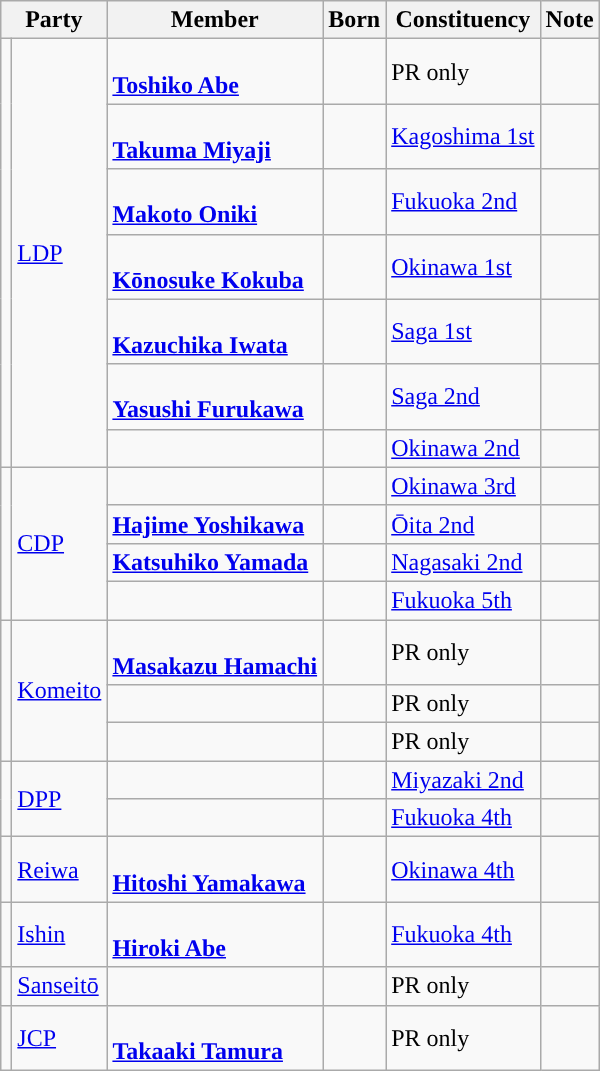<table class="wikitable">
<tr style="vertical-align:bottom">
<th colspan=2>Party</th>
<th>Member</th>
<th>Born</th>
<th>Constituency</th>
<th>Note</th>
</tr>
<tr>
<td rowspan=7 style="background-color:"></td>
<td rowspan=7><a href='#'>LDP</a></td>
<td><br><strong><a href='#'>Toshiko Abe</a></strong></td>
<td></td>
<td>PR only</td>
<td></td>
</tr>
<tr>
<td><br><strong><a href='#'>Takuma Miyaji</a></strong></td>
<td></td>
<td><a href='#'>Kagoshima 1st</a></td>
<td></td>
</tr>
<tr>
<td><br><strong><a href='#'>Makoto Oniki</a></strong></td>
<td></td>
<td><a href='#'>Fukuoka 2nd</a></td>
<td></td>
</tr>
<tr>
<td><br><strong><a href='#'>Kōnosuke Kokuba</a></strong></td>
<td></td>
<td><a href='#'>Okinawa 1st</a></td>
<td></td>
</tr>
<tr>
<td><br><strong><a href='#'>Kazuchika Iwata</a></strong></td>
<td></td>
<td><a href='#'>Saga 1st</a></td>
<td></td>
</tr>
<tr>
<td><br><strong><a href='#'>Yasushi Furukawa</a></strong></td>
<td></td>
<td><a href='#'>Saga 2nd</a></td>
<td></td>
</tr>
<tr>
<td><br><strong></strong></td>
<td></td>
<td><a href='#'>Okinawa 2nd</a></td>
<td></td>
</tr>
<tr>
<td rowspan=4 style="background-color:"></td>
<td rowspan=4><a href='#'>CDP</a></td>
<td><strong></strong></td>
<td></td>
<td><a href='#'>Okinawa 3rd</a></td>
<td></td>
</tr>
<tr>
<td><strong><a href='#'>Hajime Yoshikawa</a></strong></td>
<td></td>
<td><a href='#'>Ōita 2nd</a></td>
<td></td>
</tr>
<tr>
<td><strong><a href='#'>Katsuhiko Yamada</a></strong></td>
<td></td>
<td><a href='#'>Nagasaki 2nd</a></td>
<td></td>
</tr>
<tr>
<td><strong></strong></td>
<td></td>
<td><a href='#'>Fukuoka 5th</a></td>
<td></td>
</tr>
<tr>
<td rowspan=3 style="background-color:"></td>
<td rowspan=3><a href='#'>Komeito</a></td>
<td><br><strong><a href='#'>Masakazu Hamachi</a></strong></td>
<td></td>
<td>PR only</td>
<td></td>
</tr>
<tr>
<td><br><strong></strong></td>
<td></td>
<td>PR only</td>
<td></td>
</tr>
<tr>
<td><br><strong></strong></td>
<td></td>
<td>PR only</td>
<td></td>
</tr>
<tr>
<td rowspan=2 style="background-color:"></td>
<td rowspan=2><a href='#'>DPP</a></td>
<td><strong></strong></td>
<td></td>
<td><a href='#'>Miyazaki 2nd</a></td>
<td></td>
</tr>
<tr>
<td><strong></strong></td>
<td></td>
<td><a href='#'>Fukuoka 4th</a></td>
<td></td>
</tr>
<tr>
<td style="background-color:"></td>
<td><a href='#'>Reiwa</a></td>
<td><br><strong><a href='#'>Hitoshi Yamakawa</a></strong></td>
<td></td>
<td><a href='#'>Okinawa 4th</a></td>
<td></td>
</tr>
<tr>
<td style="background-color:"></td>
<td><a href='#'>Ishin</a></td>
<td><br><strong><a href='#'>Hiroki Abe</a></strong></td>
<td></td>
<td><a href='#'>Fukuoka 4th</a></td>
<td></td>
</tr>
<tr>
<td style="background-color:"></td>
<td><a href='#'>Sanseitō</a></td>
<td><strong></strong></td>
<td></td>
<td>PR only</td>
<td></td>
</tr>
<tr>
<td style="background-color:"></td>
<td><a href='#'>JCP</a></td>
<td><br><strong><a href='#'>Takaaki Tamura</a></strong></td>
<td></td>
<td>PR only</td>
<td></td>
</tr>
</table>
